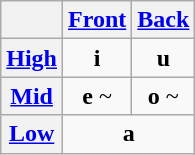<table class="wikitable" style="text-align:center">
<tr>
<th> </th>
<th><a href='#'>Front</a></th>
<th><a href='#'>Back</a></th>
</tr>
<tr>
<th><a href='#'>High</a></th>
<td><strong>i</strong>  </td>
<td><strong>u</strong>  </td>
</tr>
<tr>
<th><a href='#'>Mid</a></th>
<td><strong>e</strong>  ~</td>
<td><strong>o</strong>  ~</td>
</tr>
<tr>
<th><a href='#'>Low</a></th>
<td colspan="2"><strong>a</strong>  </td>
</tr>
</table>
